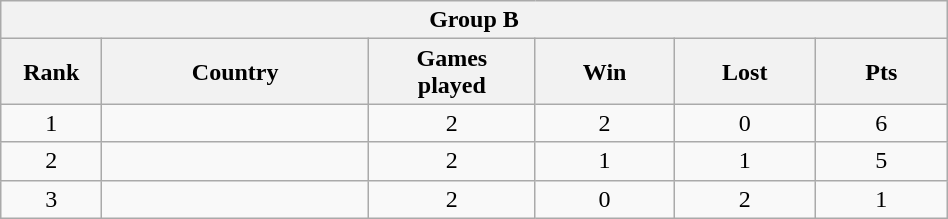<table class="wikitable" style= "text-align: center; Width:50%">
<tr>
<th colspan= 6>Group B</th>
</tr>
<tr>
<th width=2%>Rank</th>
<th width=10%>Country</th>
<th width=5%>Games <br> played</th>
<th width=5%>Win</th>
<th width=5%>Lost</th>
<th width=5%>Pts</th>
</tr>
<tr>
<td>1</td>
<td style= "text-align: left"></td>
<td>2</td>
<td>2</td>
<td>0</td>
<td>6</td>
</tr>
<tr>
<td>2</td>
<td style= "text-align: left"></td>
<td>2</td>
<td>1</td>
<td>1</td>
<td>5</td>
</tr>
<tr>
<td>3</td>
<td style= "text-align: left"></td>
<td>2</td>
<td>0</td>
<td>2</td>
<td>1</td>
</tr>
</table>
